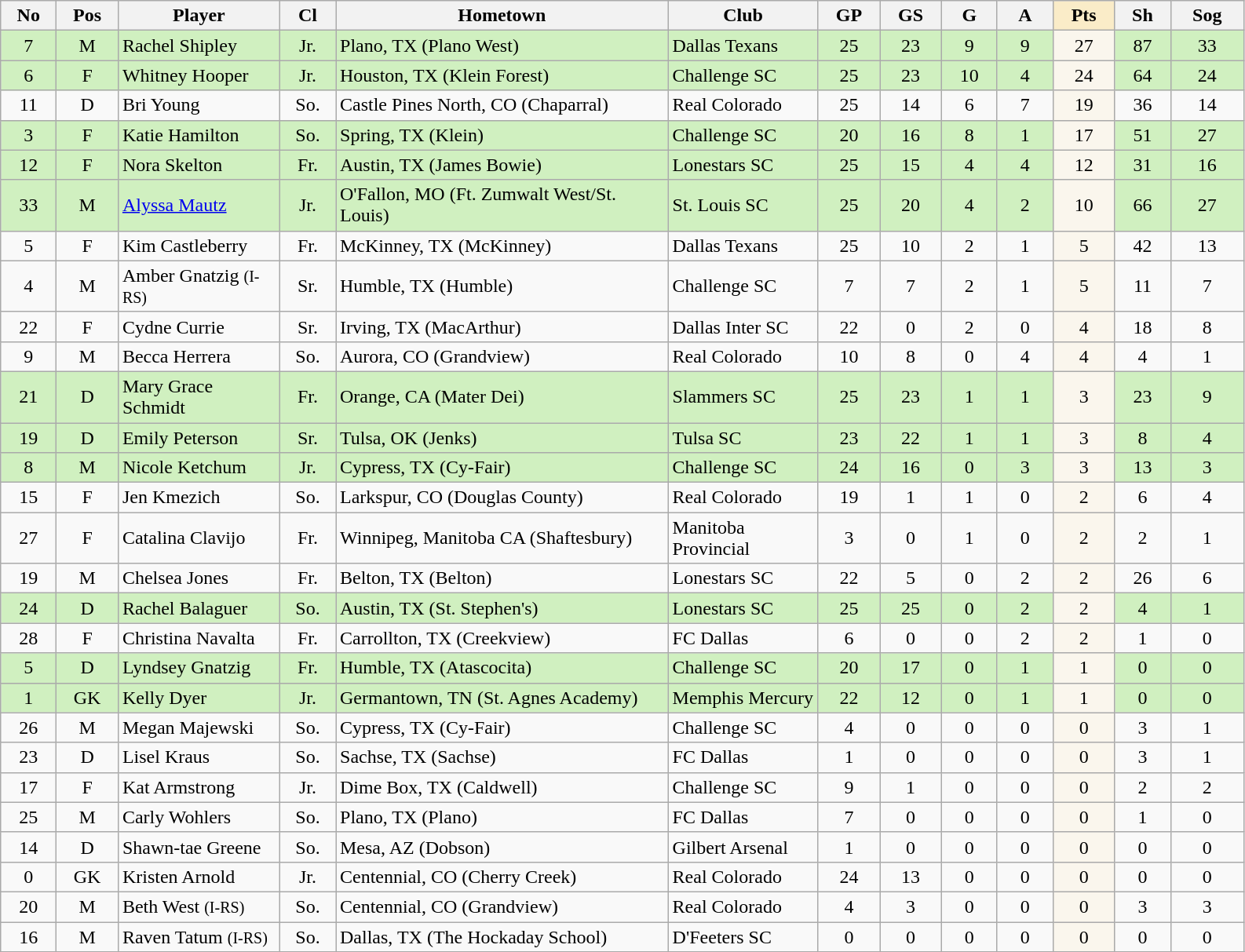<table class="wikitable sortable">
<tr>
<th scope="col" width="40">No</th>
<th scope="col" width="45">Pos</th>
<th scope="col" width="130">Player</th>
<th scope="col" width="40">Cl</th>
<th scope="col" width="275">Hometown</th>
<th scope="col" width="120">Club</th>
<th scope="col" width="45">GP</th>
<th scope="col" width="45">GS</th>
<th scope="col" width="40">G</th>
<th scope="col" width="40">A</th>
<th scope="col" width="45" style="background:#faecc8">Pts</th>
<th scope="col" width="40">Sh</th>
<th scope="col" width="55">Sog</th>
</tr>
<tr>
<td style="background: #D0F0C0" align="center">7</td>
<td style="background: #D0F0C0" align="center">M</td>
<td style="background: #D0F0C0" align="left">Rachel Shipley</td>
<td style="background: #D0F0C0" align="center">Jr.</td>
<td style="background: #D0F0C0" align="left">Plano, TX (Plano West)</td>
<td style="background: #D0F0C0" align="left">Dallas Texans</td>
<td style="background: #D0F0C0" align="center">25</td>
<td style="background: #D0F0C0" align="center">23</td>
<td style="background: #D0F0C0" align="center">9</td>
<td style="background: #D0F0C0" align="center">9</td>
<td align="center" style="background:#faf6ed">27</td>
<td style="background: #D0F0C0" align="center">87</td>
<td style="background: #D0F0C0" align="center">33</td>
</tr>
<tr>
<td style="background: #D0F0C0" align="center">6</td>
<td style="background: #D0F0C0" align="center">F</td>
<td style="background: #D0F0C0" align="left">Whitney Hooper</td>
<td style="background: #D0F0C0" align="center">Jr.</td>
<td style="background: #D0F0C0" align="left">Houston, TX (Klein Forest)</td>
<td style="background: #D0F0C0" align="left">Challenge SC</td>
<td style="background: #D0F0C0" align="center">25</td>
<td style="background: #D0F0C0" align="center">23</td>
<td style="background: #D0F0C0" align="center">10</td>
<td style="background: #D0F0C0" align="center">4</td>
<td align="center" style="background:#faf6ed">24</td>
<td style="background: #D0F0C0" align="center">64</td>
<td style="background: #D0F0C0" align="center">24</td>
</tr>
<tr>
<td align="center">11</td>
<td align="center">D</td>
<td align="left">Bri Young</td>
<td align="center">So.</td>
<td align="left">Castle Pines North, CO (Chaparral)</td>
<td align="left">Real Colorado</td>
<td align="center">25</td>
<td align="center">14</td>
<td align="center">6</td>
<td align="center">7</td>
<td align="center" style="background:#faf6ed">19</td>
<td align="center">36</td>
<td align="center">14</td>
</tr>
<tr>
<td style="background: #D0F0C0" align="center">3</td>
<td style="background: #D0F0C0" align="center">F</td>
<td style="background: #D0F0C0" align="left">Katie Hamilton</td>
<td style="background: #D0F0C0" align="center">So.</td>
<td style="background: #D0F0C0" align="left">Spring, TX (Klein)</td>
<td style="background: #D0F0C0" align="left">Challenge SC</td>
<td style="background: #D0F0C0" align="center">20</td>
<td style="background: #D0F0C0" align="center">16</td>
<td style="background: #D0F0C0" align="center">8</td>
<td style="background: #D0F0C0" align="center">1</td>
<td align="center" style="background:#faf6ed">17</td>
<td style="background: #D0F0C0" align="center">51</td>
<td style="background: #D0F0C0" align="center">27</td>
</tr>
<tr>
<td style="background: #D0F0C0" align="center">12</td>
<td style="background: #D0F0C0" align="center">F</td>
<td style="background: #D0F0C0" align="left">Nora Skelton</td>
<td style="background: #D0F0C0" align="center">Fr.</td>
<td style="background: #D0F0C0" align="left">Austin, TX (James Bowie)</td>
<td style="background: #D0F0C0" align="left">Lonestars SC</td>
<td style="background: #D0F0C0" align="center">25</td>
<td style="background: #D0F0C0" align="center">15</td>
<td style="background: #D0F0C0" align="center">4</td>
<td style="background: #D0F0C0" align="center">4</td>
<td align="center" style="background:#faf6ed">12</td>
<td style="background: #D0F0C0" align="center">31</td>
<td style="background: #D0F0C0" align="center">16</td>
</tr>
<tr>
<td style="background: #D0F0C0" align="center">33</td>
<td style="background: #D0F0C0" align="center">M</td>
<td style="background: #D0F0C0" align="left"><a href='#'>Alyssa Mautz</a></td>
<td style="background: #D0F0C0" align="center">Jr.</td>
<td style="background: #D0F0C0" align="left">O'Fallon, MO (Ft. Zumwalt West/St. Louis)</td>
<td style="background: #D0F0C0" align="left">St. Louis SC</td>
<td style="background: #D0F0C0" align="center">25</td>
<td style="background: #D0F0C0" align="center">20</td>
<td style="background: #D0F0C0" align="center">4</td>
<td style="background: #D0F0C0" align="center">2</td>
<td align="center" style="background:#faf6ed">10</td>
<td style="background: #D0F0C0" align="center">66</td>
<td style="background: #D0F0C0" align="center">27</td>
</tr>
<tr>
<td align="center">5</td>
<td align="center">F</td>
<td align="left">Kim Castleberry</td>
<td align="center">Fr.</td>
<td align="left">McKinney, TX (McKinney)</td>
<td align="left">Dallas Texans</td>
<td align="center">25</td>
<td align="center">10</td>
<td align="center">2</td>
<td align="center">1</td>
<td align="center" style="background:#faf6ed">5</td>
<td align="center">42</td>
<td align="center">13</td>
</tr>
<tr>
<td align="center">4</td>
<td align="center">M</td>
<td align="left">Amber Gnatzig <small>(I-RS)</small></td>
<td align="center">Sr.</td>
<td align="left">Humble, TX (Humble)</td>
<td align="left">Challenge SC</td>
<td align="center">7</td>
<td align="center">7</td>
<td align="center">2</td>
<td align="center">1</td>
<td align="center" style="background:#faf6ed">5</td>
<td align="center">11</td>
<td align="center">7</td>
</tr>
<tr>
<td align="center">22</td>
<td align="center">F</td>
<td align="left">Cydne Currie</td>
<td align="center">Sr.</td>
<td align="left">Irving, TX (MacArthur)</td>
<td align="left">Dallas Inter SC</td>
<td align="center">22</td>
<td align="center">0</td>
<td align="center">2</td>
<td align="center">0</td>
<td align="center" style="background:#faf6ed">4</td>
<td align="center">18</td>
<td align="center">8</td>
</tr>
<tr>
<td align="center">9</td>
<td align="center">M</td>
<td align="left">Becca Herrera</td>
<td align="center">So.</td>
<td align="left">Aurora, CO (Grandview)</td>
<td align="left">Real Colorado</td>
<td align="center">10</td>
<td align="center">8</td>
<td align="center">0</td>
<td align="center">4</td>
<td align="center" style="background:#faf6ed">4</td>
<td align="center">4</td>
<td align="center">1</td>
</tr>
<tr>
<td style="background: #D0F0C0" align="center">21</td>
<td style="background: #D0F0C0" align="center">D</td>
<td style="background: #D0F0C0" align="left">Mary Grace Schmidt</td>
<td style="background: #D0F0C0" align="center">Fr.</td>
<td style="background: #D0F0C0" align="left">Orange, CA (Mater Dei)</td>
<td style="background: #D0F0C0" align="left">Slammers SC</td>
<td style="background: #D0F0C0" align="center">25</td>
<td style="background: #D0F0C0" align="center">23</td>
<td style="background: #D0F0C0" align="center">1</td>
<td style="background: #D0F0C0" align="center">1</td>
<td align="center" style="background:#faf6ed">3</td>
<td style="background: #D0F0C0" align="center">23</td>
<td style="background: #D0F0C0" align="center">9</td>
</tr>
<tr>
<td style="background: #D0F0C0" align="center">19</td>
<td style="background: #D0F0C0" align="center">D</td>
<td style="background: #D0F0C0" align="left">Emily Peterson</td>
<td style="background: #D0F0C0" align="center">Sr.</td>
<td style="background: #D0F0C0" align="left">Tulsa, OK (Jenks)</td>
<td style="background: #D0F0C0" align="left">Tulsa SC</td>
<td style="background: #D0F0C0" align="center">23</td>
<td style="background: #D0F0C0" align="center">22</td>
<td style="background: #D0F0C0" align="center">1</td>
<td style="background: #D0F0C0" align="center">1</td>
<td align="center" style="background:#faf6ed">3</td>
<td style="background: #D0F0C0" align="center">8</td>
<td style="background: #D0F0C0" align="center">4</td>
</tr>
<tr>
<td style="background: #D0F0C0" align="center">8</td>
<td style="background: #D0F0C0" align="center">M</td>
<td style="background: #D0F0C0" align="left">Nicole Ketchum</td>
<td style="background: #D0F0C0" align="center">Jr.</td>
<td style="background: #D0F0C0" align="left">Cypress, TX (Cy-Fair)</td>
<td style="background: #D0F0C0" align="left">Challenge SC</td>
<td style="background: #D0F0C0" align="center">24</td>
<td style="background: #D0F0C0" align="center">16</td>
<td style="background: #D0F0C0" align="center">0</td>
<td style="background: #D0F0C0" align="center">3</td>
<td align="center" style="background:#faf6ed">3</td>
<td style="background: #D0F0C0" align="center">13</td>
<td style="background: #D0F0C0" align="center">3</td>
</tr>
<tr>
<td align="center">15</td>
<td align="center">F</td>
<td align="left">Jen Kmezich</td>
<td align="center">So.</td>
<td align="left">Larkspur, CO (Douglas County)</td>
<td align="left">Real Colorado</td>
<td align="center">19</td>
<td align="center">1</td>
<td align="center">1</td>
<td align="center">0</td>
<td align="center" style="background:#faf6ed">2</td>
<td align="center">6</td>
<td align="center">4</td>
</tr>
<tr>
<td align="center">27</td>
<td align="center">F</td>
<td align="left">Catalina Clavijo</td>
<td align="center">Fr.</td>
<td align="left">Winnipeg, Manitoba CA (Shaftesbury)</td>
<td align="left">Manitoba Provincial</td>
<td align="center">3</td>
<td align="center">0</td>
<td align="center">1</td>
<td align="center">0</td>
<td align="center" style="background:#faf6ed">2</td>
<td align="center">2</td>
<td align="center">1</td>
</tr>
<tr>
<td align="center">19</td>
<td align="center">M</td>
<td align="left">Chelsea Jones</td>
<td align="center">Fr.</td>
<td align="left">Belton, TX (Belton)</td>
<td align="left">Lonestars SC</td>
<td align="center">22</td>
<td align="center">5</td>
<td align="center">0</td>
<td align="center">2</td>
<td align="center" style="background:#faf6ed">2</td>
<td align="center">26</td>
<td align="center">6</td>
</tr>
<tr>
<td style="background: #D0F0C0" align="center">24</td>
<td style="background: #D0F0C0" align="center">D</td>
<td style="background: #D0F0C0" align="left">Rachel Balaguer</td>
<td style="background: #D0F0C0" align="center">So.</td>
<td style="background: #D0F0C0" align="left">Austin, TX (St. Stephen's)</td>
<td style="background: #D0F0C0" align="left">Lonestars SC</td>
<td style="background: #D0F0C0" align="center">25</td>
<td style="background: #D0F0C0" align="center">25</td>
<td style="background: #D0F0C0" align="center">0</td>
<td style="background: #D0F0C0" align="center">2</td>
<td align="center" style="background:#faf6ed">2</td>
<td style="background: #D0F0C0" align="center">4</td>
<td style="background: #D0F0C0" align="center">1</td>
</tr>
<tr>
<td align="center">28</td>
<td align="center">F</td>
<td align="left">Christina Navalta</td>
<td align="center">Fr.</td>
<td align="left">Carrollton, TX (Creekview)</td>
<td align="left">FC Dallas</td>
<td align="center">6</td>
<td align="center">0</td>
<td align="center">0</td>
<td align="center">2</td>
<td align="center" style="background:#faf6ed">2</td>
<td align="center">1</td>
<td align="center">0</td>
</tr>
<tr>
<td style="background: #D0F0C0" align="center">5</td>
<td style="background: #D0F0C0" align="center">D</td>
<td style="background: #D0F0C0" align="left">Lyndsey Gnatzig</td>
<td style="background: #D0F0C0" align="center">Fr.</td>
<td style="background: #D0F0C0" align="left">Humble, TX (Atascocita)</td>
<td style="background: #D0F0C0" align="left">Challenge SC</td>
<td style="background: #D0F0C0" align="center">20</td>
<td style="background: #D0F0C0" align="center">17</td>
<td style="background: #D0F0C0" align="center">0</td>
<td style="background: #D0F0C0" align="center">1</td>
<td align="center" style="background:#faf6ed">1</td>
<td style="background: #D0F0C0" align="center">0</td>
<td style="background: #D0F0C0" align="center">0</td>
</tr>
<tr>
<td style="background: #D0F0C0" align="center">1</td>
<td style="background: #D0F0C0" align="center">GK</td>
<td style="background: #D0F0C0" align="left">Kelly Dyer</td>
<td style="background: #D0F0C0" align="center">Jr.</td>
<td style="background: #D0F0C0" align="left">Germantown, TN (St. Agnes Academy)</td>
<td style="background: #D0F0C0" align="left">Memphis Mercury</td>
<td style="background: #D0F0C0" align="center">22</td>
<td style="background: #D0F0C0" align="center">12</td>
<td style="background: #D0F0C0" align="center">0</td>
<td style="background: #D0F0C0" align="center">1</td>
<td align="center" style="background:#faf6ed">1</td>
<td style="background: #D0F0C0" align="center">0</td>
<td style="background: #D0F0C0" align="center">0</td>
</tr>
<tr>
<td align="center">26</td>
<td align="center">M</td>
<td align="left">Megan Majewski</td>
<td align="center">So.</td>
<td align="left">Cypress, TX (Cy-Fair)</td>
<td align="left">Challenge SC</td>
<td align="center">4</td>
<td align="center">0</td>
<td align="center">0</td>
<td align="center">0</td>
<td align="center" style="background:#faf6ed">0</td>
<td align="center">3</td>
<td align="center">1</td>
</tr>
<tr>
<td align="center">23</td>
<td align="center">D</td>
<td align="left">Lisel Kraus</td>
<td align="center">So.</td>
<td align="left">Sachse, TX (Sachse)</td>
<td align="left">FC Dallas</td>
<td align="center">1</td>
<td align="center">0</td>
<td align="center">0</td>
<td align="center">0</td>
<td align="center" style="background:#faf6ed">0</td>
<td align="center">3</td>
<td align="center">1</td>
</tr>
<tr>
<td align="center">17</td>
<td align="center">F</td>
<td align="left">Kat Armstrong</td>
<td align="center">Jr.</td>
<td align="left">Dime Box, TX (Caldwell)</td>
<td align="left">Challenge SC</td>
<td align="center">9</td>
<td align="center">1</td>
<td align="center">0</td>
<td align="center">0</td>
<td align="center" style="background:#faf6ed">0</td>
<td align="center">2</td>
<td align="center">2</td>
</tr>
<tr>
<td align="center">25</td>
<td align="center">M</td>
<td align="left">Carly Wohlers</td>
<td align="center">So.</td>
<td align="left">Plano, TX (Plano)</td>
<td align="left">FC Dallas</td>
<td align="center">7</td>
<td align="center">0</td>
<td align="center">0</td>
<td align="center">0</td>
<td align="center" style="background:#faf6ed">0</td>
<td align="center">1</td>
<td align="center">0</td>
</tr>
<tr>
<td align="center">14</td>
<td align="center">D</td>
<td align="left">Shawn-tae Greene</td>
<td align="center">So.</td>
<td align="left">Mesa, AZ (Dobson)</td>
<td align="left">Gilbert Arsenal</td>
<td align="center">1</td>
<td align="center">0</td>
<td align="center">0</td>
<td align="center">0</td>
<td align="center" style="background:#faf6ed">0</td>
<td align="center">0</td>
<td align="center">0</td>
</tr>
<tr>
<td align="center">0</td>
<td align="center">GK</td>
<td align="left">Kristen Arnold</td>
<td align="center">Jr.</td>
<td align="left">Centennial, CO (Cherry Creek)</td>
<td align="left">Real Colorado</td>
<td align="center">24</td>
<td align="center">13</td>
<td align="center">0</td>
<td align="center">0</td>
<td align="center" style="background:#faf6ed">0</td>
<td align="center">0</td>
<td align="center">0</td>
</tr>
<tr>
<td align="center">20</td>
<td align="center">M</td>
<td align="left">Beth West <small>(I-RS)</small></td>
<td align="center">So.</td>
<td align="left">Centennial, CO (Grandview)</td>
<td align="left">Real Colorado</td>
<td align="center">4</td>
<td align="center">3</td>
<td align="center">0</td>
<td align="center">0</td>
<td align="center" style="background:#faf6ed">0</td>
<td align="center">3</td>
<td align="center">3</td>
</tr>
<tr>
<td align="center">16</td>
<td align="center">M</td>
<td align="left">Raven Tatum <small>(I-RS)</small></td>
<td align="center">So.</td>
<td align="left">Dallas, TX (The Hockaday School)</td>
<td align="left">D'Feeters SC</td>
<td align="center">0</td>
<td align="center">0</td>
<td align="center">0</td>
<td align="center">0</td>
<td align="center" style="background:#faf6ed">0</td>
<td align="center">0</td>
<td align="center">0</td>
</tr>
<tr>
</tr>
</table>
